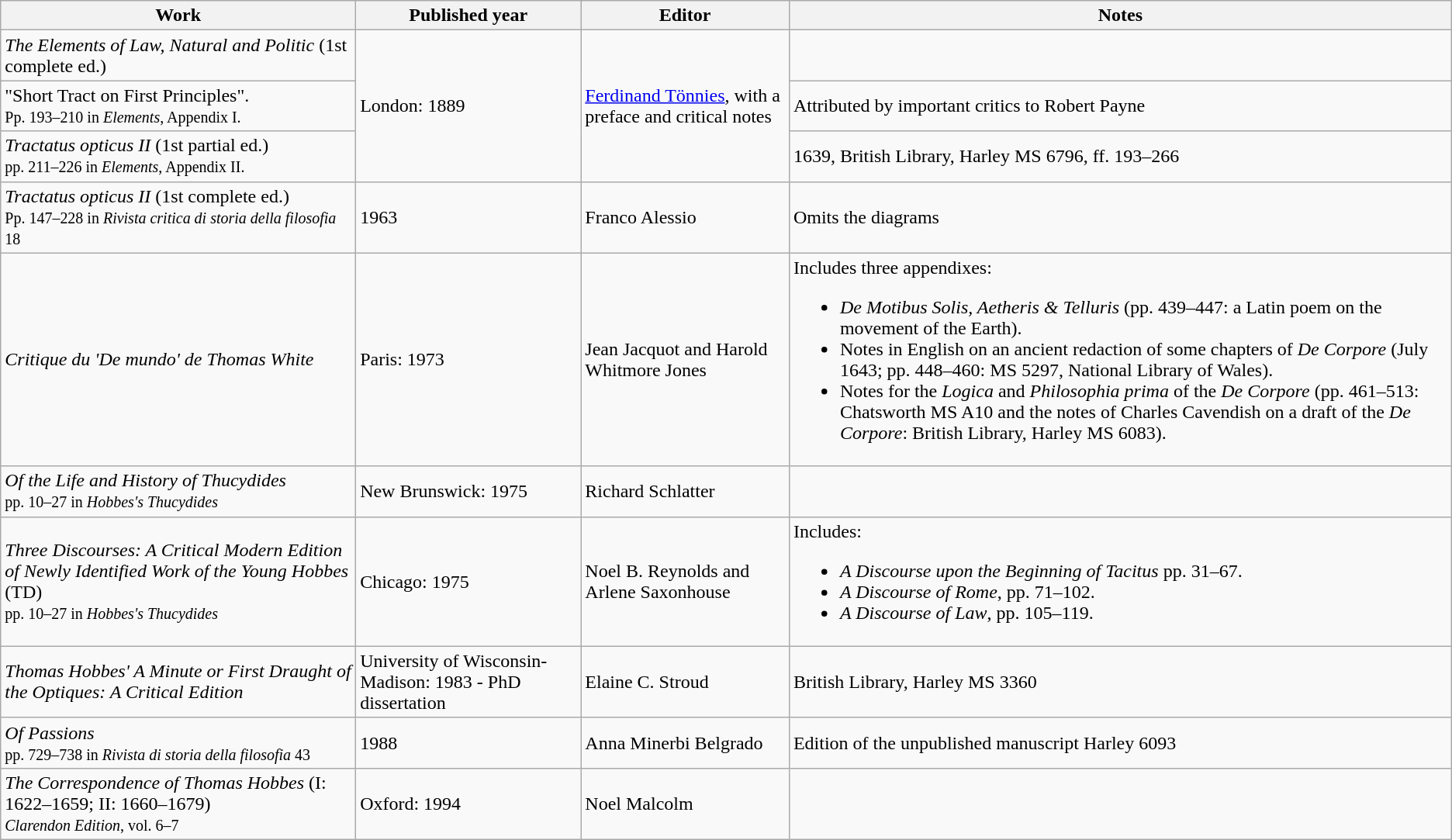<table class="wikitable">
<tr>
<th>Work</th>
<th>Published year</th>
<th>Editor</th>
<th>Notes</th>
</tr>
<tr>
<td><em>The Elements of Law, Natural and Politic</em> (1st complete ed.)</td>
<td rowspan="3">London: 1889</td>
<td rowspan="3"><a href='#'>Ferdinand Tönnies</a>, with a preface and critical notes</td>
<td></td>
</tr>
<tr>
<td>"Short Tract on First Principles".<br><small>Pp. 193–210 in <em>Elements</em>, Appendix I.</small></td>
<td>Attributed by important critics to Robert Payne</td>
</tr>
<tr>
<td><em>Tractatus opticus II</em>  (1st partial ed.)<br><small>pp. 211–226 in <em>Elements</em>, Appendix II.</small></td>
<td>1639, British Library, Harley MS 6796, ff. 193–266</td>
</tr>
<tr>
<td><em>Tractatus opticus II</em> (1st complete ed.)<br><small>Pp. 147–228 in <em>Rivista critica di storia della filosofia</em> 18</small></td>
<td>1963</td>
<td>Franco Alessio</td>
<td>Omits the diagrams</td>
</tr>
<tr>
<td><em>Critique du 'De mundo' de Thomas White</em></td>
<td>Paris: 1973</td>
<td>Jean Jacquot and Harold Whitmore Jones</td>
<td>Includes three appendixes:<br><ul><li><em>De Motibus Solis, Aetheris & Telluris</em> (pp. 439–447: a Latin poem on the movement of the Earth).</li><li>Notes in English on an ancient redaction of some chapters of <em>De Corpore</em> (July 1643; pp. 448–460: MS 5297, National Library of Wales).</li><li>Notes for the <em>Logica</em> and <em>Philosophia prima</em> of the <em>De Corpore</em> (pp. 461–513: Chatsworth MS A10 and the notes of Charles Cavendish on a draft of the <em>De Corpore</em>: British Library, Harley MS 6083).</li></ul></td>
</tr>
<tr>
<td><em>Of the Life and History of Thucydides</em><br><small>pp. 10–27 in <em>Hobbes's Thucydides</em></small></td>
<td>New Brunswick: 1975</td>
<td>Richard Schlatter</td>
<td></td>
</tr>
<tr>
<td><em>Three Discourses: A Critical Modern Edition of Newly Identified Work of the Young Hobbes</em> (TD)<br><small>pp. 10–27 in <em>Hobbes's Thucydides</em></small></td>
<td>Chicago: 1975</td>
<td>Noel B. Reynolds and Arlene Saxonhouse</td>
<td>Includes:<br><ul><li><em>A Discourse upon the Beginning of Tacitus</em> pp. 31–67.</li><li><em>A Discourse of Rome</em>, pp. 71–102.</li><li><em>A Discourse of Law</em>, pp. 105–119.</li></ul></td>
</tr>
<tr>
<td><em>Thomas Hobbes' A Minute or First Draught of the Optiques: A Critical Edition</em></td>
<td>University of Wisconsin-Madison: 1983 - PhD dissertation</td>
<td>Elaine C. Stroud</td>
<td>British Library, Harley MS 3360</td>
</tr>
<tr>
<td><em>Of Passions</em><br><small>pp. 729–738 in <em>Rivista di storia della filosofia</em> 43</small></td>
<td>1988</td>
<td>Anna Minerbi Belgrado</td>
<td>Edition of the unpublished manuscript Harley 6093</td>
</tr>
<tr>
<td><em>The Correspondence of Thomas Hobbes</em> (I: 1622–1659; II: 1660–1679)<br><small><em>Clarendon Edition</em>, vol. 6–7</small></td>
<td>Oxford: 1994</td>
<td>Noel Malcolm</td>
<td></td>
</tr>
</table>
